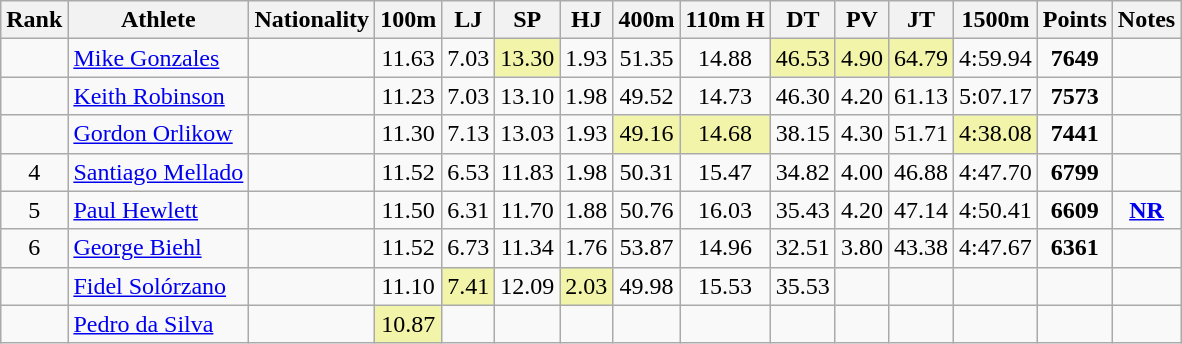<table class="wikitable sortable" style=" text-align:center;">
<tr>
<th>Rank</th>
<th>Athlete</th>
<th>Nationality</th>
<th>100m</th>
<th>LJ</th>
<th>SP</th>
<th>HJ</th>
<th>400m</th>
<th>110m H</th>
<th>DT</th>
<th>PV</th>
<th>JT</th>
<th>1500m</th>
<th>Points</th>
<th>Notes</th>
</tr>
<tr>
<td></td>
<td align=left><a href='#'>Mike Gonzales</a></td>
<td align=left></td>
<td>11.63</td>
<td>7.03</td>
<td bgcolor=#F2F5A9>13.30</td>
<td>1.93</td>
<td>51.35</td>
<td>14.88</td>
<td bgcolor=#F2F5A9>46.53</td>
<td bgcolor=#F2F5A9>4.90</td>
<td bgcolor=#F2F5A9>64.79</td>
<td>4:59.94</td>
<td><strong>7649</strong></td>
<td></td>
</tr>
<tr>
<td></td>
<td align=left><a href='#'>Keith Robinson</a></td>
<td align=left></td>
<td>11.23</td>
<td>7.03</td>
<td>13.10</td>
<td>1.98</td>
<td>49.52</td>
<td>14.73</td>
<td>46.30</td>
<td>4.20</td>
<td>61.13</td>
<td>5:07.17</td>
<td><strong>7573</strong></td>
<td></td>
</tr>
<tr>
<td></td>
<td align=left><a href='#'>Gordon Orlikow</a></td>
<td align=left></td>
<td>11.30</td>
<td>7.13</td>
<td>13.03</td>
<td>1.93</td>
<td bgcolor=#F2F5A9>49.16</td>
<td bgcolor=#F2F5A9>14.68</td>
<td>38.15</td>
<td>4.30</td>
<td>51.71</td>
<td bgcolor=#F2F5A9>4:38.08</td>
<td><strong>7441</strong></td>
<td></td>
</tr>
<tr>
<td>4</td>
<td align=left><a href='#'>Santiago Mellado</a></td>
<td align=left></td>
<td>11.52</td>
<td>6.53</td>
<td>11.83</td>
<td>1.98</td>
<td>50.31</td>
<td>15.47</td>
<td>34.82</td>
<td>4.00</td>
<td>46.88</td>
<td>4:47.70</td>
<td><strong>6799</strong></td>
<td></td>
</tr>
<tr>
<td>5</td>
<td align=left><a href='#'>Paul Hewlett</a></td>
<td align=left></td>
<td>11.50</td>
<td>6.31</td>
<td>11.70</td>
<td>1.88</td>
<td>50.76</td>
<td>16.03</td>
<td>35.43</td>
<td>4.20</td>
<td>47.14</td>
<td>4:50.41</td>
<td><strong>6609</strong></td>
<td><strong><a href='#'>NR</a></strong></td>
</tr>
<tr>
<td>6</td>
<td align=left><a href='#'>George Biehl</a></td>
<td align=left></td>
<td>11.52</td>
<td>6.73</td>
<td>11.34</td>
<td>1.76</td>
<td>53.87</td>
<td>14.96</td>
<td>32.51</td>
<td>3.80</td>
<td>43.38</td>
<td>4:47.67</td>
<td><strong>6361</strong></td>
<td></td>
</tr>
<tr>
<td></td>
<td align=left><a href='#'>Fidel Solórzano</a></td>
<td align=left></td>
<td>11.10</td>
<td bgcolor=#F2F5A9>7.41</td>
<td>12.09</td>
<td bgcolor=#F2F5A9>2.03</td>
<td>49.98</td>
<td>15.53</td>
<td>35.53</td>
<td></td>
<td></td>
<td></td>
<td><strong></strong></td>
<td></td>
</tr>
<tr>
<td></td>
<td align=left><a href='#'>Pedro da Silva</a></td>
<td align=left></td>
<td bgcolor=#F2F5A9>10.87</td>
<td></td>
<td></td>
<td></td>
<td></td>
<td></td>
<td></td>
<td></td>
<td></td>
<td></td>
<td><strong></strong></td>
<td></td>
</tr>
</table>
